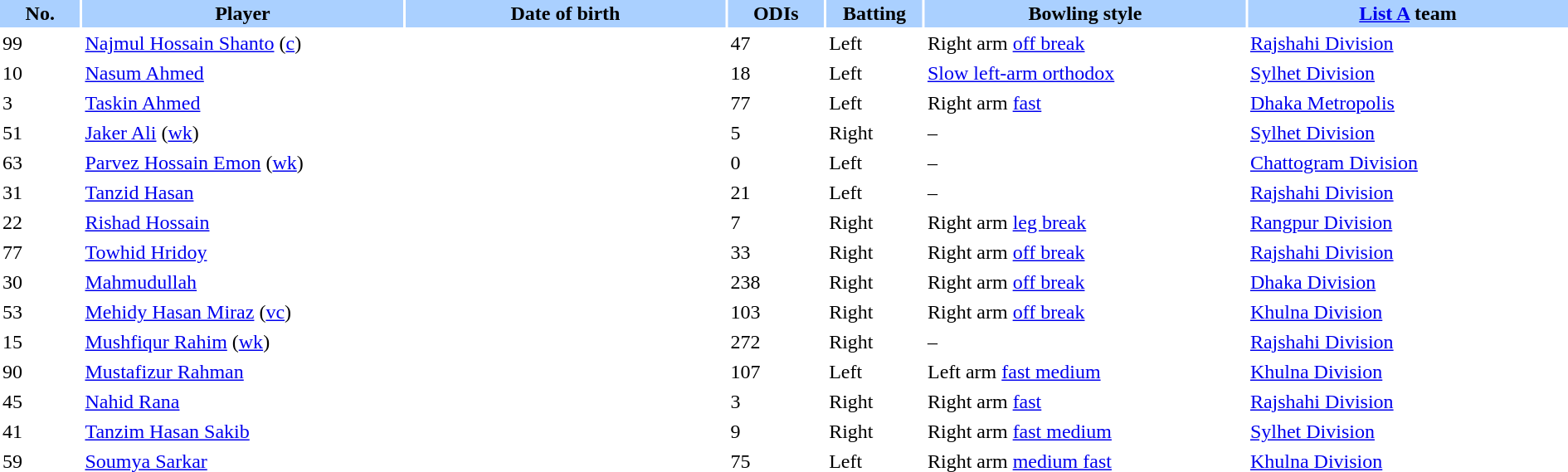<table border="0" cellspacing="2" cellpadding="2" style="width:100%;">
<tr style="background:#aad0ff;">
<th width=5%>No.</th>
<th width="20%">Player</th>
<th width=20%>Date of birth</th>
<th width=6%>ODIs</th>
<th width=6%>Batting</th>
<th width=20%>Bowling style</th>
<th width=20%><a href='#'>List A</a> team</th>
</tr>
<tr>
<td>99</td>
<td><a href='#'>Najmul Hossain Shanto</a>  (<a href='#'>c</a>)</td>
<td></td>
<td>47</td>
<td>Left</td>
<td>Right arm <a href='#'>off break</a></td>
<td> <a href='#'>Rajshahi Division</a></td>
</tr>
<tr>
<td>10</td>
<td><a href='#'>Nasum Ahmed</a></td>
<td></td>
<td>18</td>
<td>Left</td>
<td><a href='#'>Slow left-arm orthodox</a></td>
<td> <a href='#'>Sylhet Division</a></td>
</tr>
<tr>
<td>3</td>
<td><a href='#'>Taskin Ahmed</a></td>
<td></td>
<td>77</td>
<td>Left</td>
<td>Right arm <a href='#'>fast</a></td>
<td> <a href='#'>Dhaka Metropolis</a></td>
</tr>
<tr>
<td>51</td>
<td><a href='#'>Jaker Ali</a> (<a href='#'>wk</a>)</td>
<td></td>
<td>5</td>
<td>Right</td>
<td>–</td>
<td> <a href='#'>Sylhet Division</a></td>
</tr>
<tr>
<td>63</td>
<td><a href='#'>Parvez Hossain Emon</a> (<a href='#'>wk</a>)</td>
<td></td>
<td>0</td>
<td>Left</td>
<td>–</td>
<td> <a href='#'>Chattogram Division</a></td>
</tr>
<tr>
<td>31</td>
<td><a href='#'>Tanzid Hasan</a></td>
<td></td>
<td>21</td>
<td>Left</td>
<td>–</td>
<td> <a href='#'>Rajshahi Division</a></td>
</tr>
<tr>
<td>22</td>
<td><a href='#'>Rishad Hossain</a></td>
<td></td>
<td>7</td>
<td>Right</td>
<td>Right arm <a href='#'>leg break</a></td>
<td> <a href='#'>Rangpur Division</a></td>
</tr>
<tr>
<td>77</td>
<td><a href='#'>Towhid Hridoy</a></td>
<td></td>
<td>33</td>
<td>Right</td>
<td>Right arm <a href='#'>off break</a></td>
<td> <a href='#'>Rajshahi Division</a></td>
</tr>
<tr>
<td>30</td>
<td><a href='#'>Mahmudullah</a></td>
<td></td>
<td>238</td>
<td>Right</td>
<td>Right arm <a href='#'>off break</a></td>
<td> <a href='#'>Dhaka Division</a></td>
</tr>
<tr>
<td>53</td>
<td><a href='#'>Mehidy Hasan Miraz</a> (<a href='#'>vc</a>)</td>
<td></td>
<td>103</td>
<td>Right</td>
<td>Right arm <a href='#'>off break</a></td>
<td> <a href='#'>Khulna Division</a></td>
</tr>
<tr>
<td>15</td>
<td><a href='#'>Mushfiqur Rahim</a> (<a href='#'>wk</a>)</td>
<td></td>
<td>272</td>
<td>Right</td>
<td>–</td>
<td> <a href='#'>Rajshahi Division</a></td>
</tr>
<tr>
<td>90</td>
<td><a href='#'>Mustafizur Rahman</a></td>
<td></td>
<td>107</td>
<td>Left</td>
<td>Left arm <a href='#'>fast medium</a></td>
<td> <a href='#'>Khulna Division</a></td>
</tr>
<tr>
<td>45</td>
<td><a href='#'>Nahid Rana</a></td>
<td></td>
<td>3</td>
<td>Right</td>
<td>Right arm <a href='#'>fast</a></td>
<td> <a href='#'>Rajshahi Division</a></td>
</tr>
<tr>
<td>41</td>
<td><a href='#'>Tanzim Hasan Sakib</a></td>
<td></td>
<td>9</td>
<td>Right</td>
<td>Right arm <a href='#'>fast medium</a></td>
<td> <a href='#'>Sylhet Division</a></td>
</tr>
<tr>
<td>59</td>
<td><a href='#'>Soumya Sarkar</a></td>
<td></td>
<td>75</td>
<td>Left</td>
<td>Right arm <a href='#'>medium fast</a></td>
<td> <a href='#'>Khulna Division</a></td>
</tr>
<tr>
</tr>
</table>
